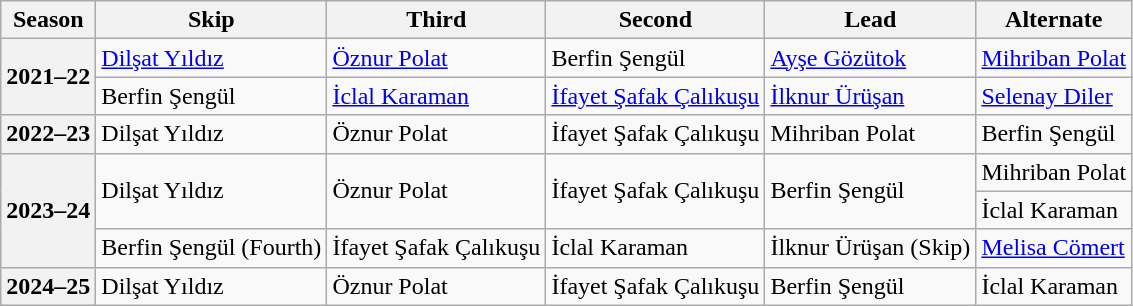<table class="wikitable">
<tr>
<th scope="col">Season</th>
<th scope="col">Skip</th>
<th scope="col">Third</th>
<th scope="col">Second</th>
<th scope="col">Lead</th>
<th scope="col">Alternate</th>
</tr>
<tr>
<th scope="row" rowspan=2>2021–22</th>
<td><a href='#'>Dilşat Yıldız</a></td>
<td><a href='#'>Öznur Polat</a></td>
<td>Berfin Şengül</td>
<td><a href='#'>Ayşe Gözütok</a></td>
<td><a href='#'>Mihriban Polat</a></td>
</tr>
<tr>
<td>Berfin Şengül</td>
<td><a href='#'>İclal Karaman</a></td>
<td><a href='#'>İfayet Şafak Çalıkuşu</a></td>
<td><a href='#'>İlknur Ürüşan</a></td>
<td><a href='#'>Selenay Diler</a></td>
</tr>
<tr>
<th scope="row">2022–23</th>
<td>Dilşat Yıldız</td>
<td>Öznur Polat</td>
<td>İfayet Şafak Çalıkuşu</td>
<td>Mihriban Polat</td>
<td>Berfin Şengül</td>
</tr>
<tr>
<th scope="row" rowspan=3>2023–24</th>
<td rowspan=2>Dilşat Yıldız</td>
<td rowspan=2>Öznur Polat</td>
<td rowspan=2>İfayet Şafak Çalıkuşu</td>
<td rowspan=2>Berfin Şengül</td>
<td>Mihriban Polat</td>
</tr>
<tr>
<td>İclal Karaman</td>
</tr>
<tr>
<td>Berfin Şengül (Fourth)</td>
<td>İfayet Şafak Çalıkuşu</td>
<td>İclal Karaman</td>
<td>İlknur Ürüşan (Skip)</td>
<td><a href='#'>Melisa Cömert</a></td>
</tr>
<tr>
<th scope="row">2024–25</th>
<td>Dilşat Yıldız</td>
<td>Öznur Polat</td>
<td>İfayet Şafak Çalıkuşu</td>
<td>Berfin Şengül</td>
<td>İclal Karaman</td>
</tr>
</table>
